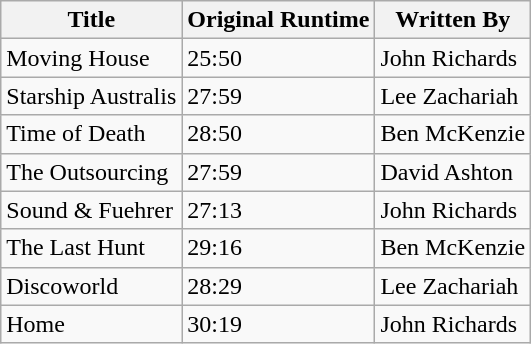<table class="wikitable">
<tr>
<th>Title</th>
<th>Original Runtime</th>
<th>Written By</th>
</tr>
<tr>
<td>Moving House</td>
<td>25:50</td>
<td>John Richards</td>
</tr>
<tr>
<td>Starship Australis</td>
<td>27:59</td>
<td>Lee Zachariah</td>
</tr>
<tr>
<td>Time of Death</td>
<td>28:50</td>
<td>Ben McKenzie</td>
</tr>
<tr>
<td>The Outsourcing</td>
<td>27:59</td>
<td>David Ashton</td>
</tr>
<tr>
<td>Sound & Fuehrer</td>
<td>27:13</td>
<td>John Richards</td>
</tr>
<tr>
<td>The Last Hunt</td>
<td>29:16</td>
<td>Ben McKenzie</td>
</tr>
<tr>
<td>Discoworld</td>
<td>28:29</td>
<td>Lee Zachariah</td>
</tr>
<tr>
<td>Home</td>
<td>30:19</td>
<td>John Richards</td>
</tr>
</table>
